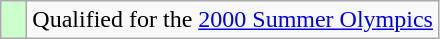<table class="wikitable" style="text-align:left;">
<tr>
<td width=10px bgcolor=#ccffcc></td>
<td>Qualified for the <a href='#'>2000 Summer Olympics</a></td>
</tr>
</table>
